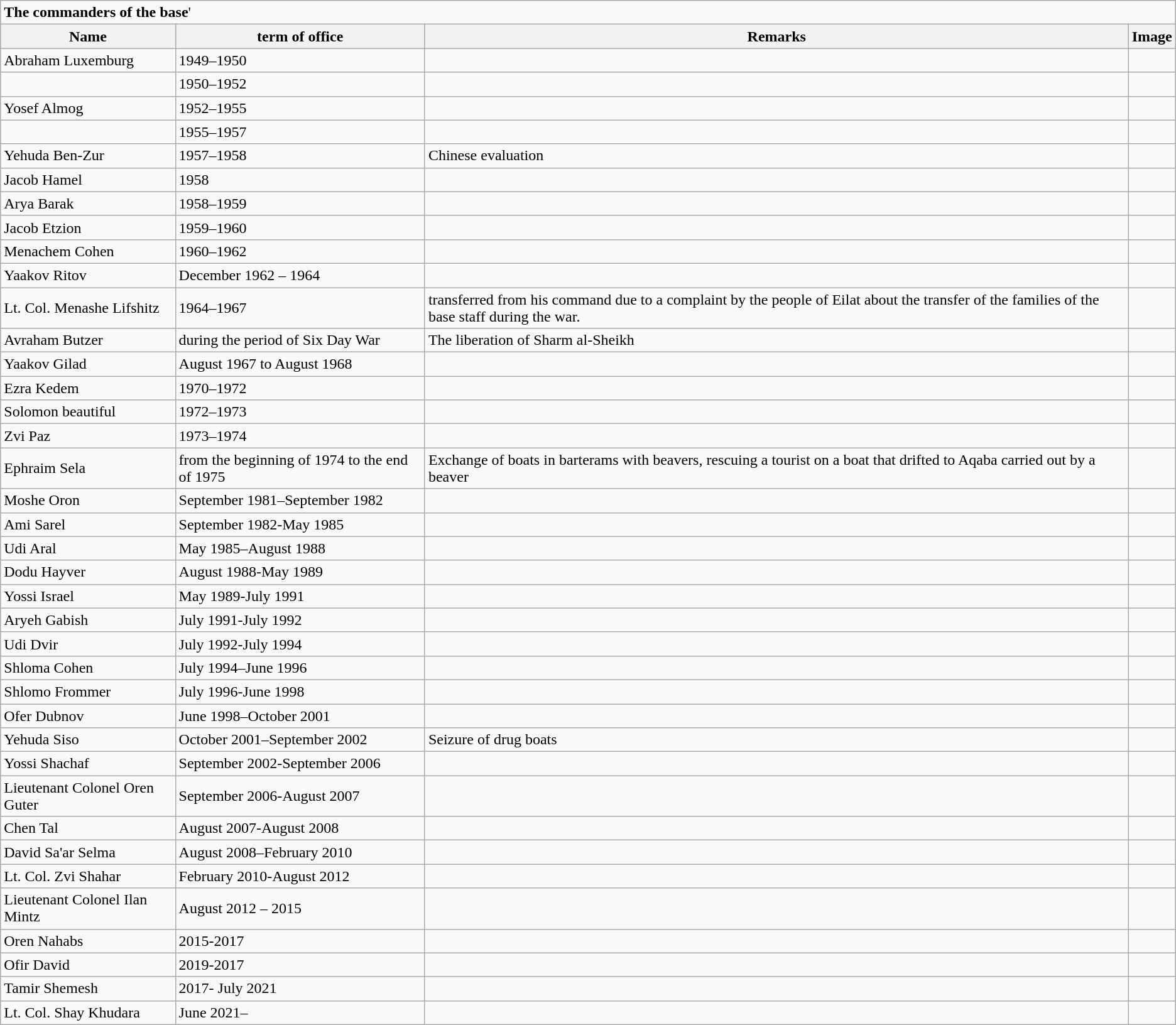<table border="1" align="center" class="wikitable mw-collapsible mw-collapsed">
<tr>
<td ! colspan="4"><strong>The commanders of the base</strong>'</td>
</tr>
<tr>
<th>Name</th>
<th>term of office</th>
<th>Remarks</th>
<th>Image</th>
</tr>
<tr>
<td>Abraham Luxemburg</td>
<td>1949–1950</td>
<td></td>
<td></td>
</tr>
<tr>
<td></td>
<td>1950–1952</td>
<td></td>
<td></td>
</tr>
<tr>
<td>Yosef Almog</td>
<td>1952–1955</td>
<td></td>
<td></td>
</tr>
<tr>
<td></td>
<td>1955–1957</td>
<td></td>
<td></td>
</tr>
<tr>
<td>Yehuda Ben-Zur</td>
<td>1957–1958</td>
<td>Chinese evaluation</td>
<td></td>
</tr>
<tr>
<td>Jacob Hamel</td>
<td>1958</td>
<td></td>
<td></td>
</tr>
<tr>
<td>Arya Barak</td>
<td>1958–1959</td>
<td></td>
<td></td>
</tr>
<tr>
<td>Jacob Etzion</td>
<td>1959–1960</td>
<td></td>
<td></td>
</tr>
<tr>
<td>Menachem Cohen</td>
<td>1960–1962</td>
<td></td>
<td></td>
</tr>
<tr>
<td>Yaakov Ritov</td>
<td>December 1962 – 1964</td>
<td></td>
<td></td>
</tr>
<tr>
<td>Lt. Col. Menashe Lifshitz</td>
<td>1964–1967</td>
<td>transferred from his command due to a complaint by the people of Eilat about the transfer of the families of the base staff during the war.</td>
<td></td>
</tr>
<tr>
<td>Avraham Butzer</td>
<td>during the period of Six Day War</td>
<td>The liberation of Sharm al-Sheikh</td>
<td></td>
</tr>
<tr>
<td>Yaakov Gilad</td>
<td>August 1967 to August 1968</td>
<td></td>
<td></td>
</tr>
<tr>
<td>Ezra Kedem</td>
<td>1970–1972</td>
<td></td>
<td></td>
</tr>
<tr>
<td>Solomon beautiful</td>
<td>1972–1973</td>
<td></td>
<td></td>
</tr>
<tr>
<td>Zvi Paz</td>
<td>1973–1974</td>
<td></td>
<td></td>
</tr>
<tr>
<td>Ephraim Sela</td>
<td>from the beginning of 1974 to the end of 1975</td>
<td>Exchange of boats in barterams with beavers, rescuing a tourist on a boat that drifted to Aqaba carried out by a beaver</td>
<td></td>
</tr>
<tr>
<td>Moshe Oron</td>
<td>September 1981–September 1982</td>
<td></td>
<td></td>
</tr>
<tr>
<td>Ami Sarel</td>
<td>September 1982-May 1985</td>
<td></td>
<td></td>
</tr>
<tr>
<td>Udi Aral</td>
<td>May 1985–August 1988</td>
<td></td>
<td></td>
</tr>
<tr>
<td>Dodu Hayver</td>
<td>August 1988-May 1989</td>
<td></td>
<td></td>
</tr>
<tr>
<td>Yossi Israel</td>
<td>May 1989-July 1991</td>
<td></td>
<td></td>
</tr>
<tr>
<td>Aryeh Gabish</td>
<td>July 1991-July 1992</td>
<td></td>
<td></td>
</tr>
<tr>
<td>Udi Dvir</td>
<td>July 1992-July 1994</td>
<td></td>
<td></td>
</tr>
<tr>
<td>Shloma Cohen</td>
<td>July 1994–June 1996</td>
<td></td>
<td></td>
</tr>
<tr>
<td>Shlomo Frommer</td>
<td>July 1996-June 1998</td>
<td></td>
<td></td>
</tr>
<tr>
<td>Ofer Dubnov</td>
<td>June 1998–October 2001</td>
<td></td>
<td></td>
</tr>
<tr>
<td>Yehuda Siso</td>
<td>October 2001–September 2002</td>
<td>Seizure of drug boats</td>
<td></td>
</tr>
<tr>
<td>Yossi Shachaf</td>
<td>September 2002-September 2006</td>
<td></td>
<td></td>
</tr>
<tr>
<td>Lieutenant Colonel Oren Guter</td>
<td>September 2006-August 2007</td>
<td></td>
<td></td>
</tr>
<tr>
<td>Chen Tal</td>
<td>August 2007-August 2008</td>
<td></td>
<td></td>
</tr>
<tr>
<td>David Sa'ar Selma</td>
<td>August 2008–February 2010</td>
<td></td>
<td></td>
</tr>
<tr>
<td>Lt. Col. Zvi Shahar</td>
<td>February 2010-August 2012</td>
<td></td>
<td></td>
</tr>
<tr>
<td>Lieutenant Colonel Ilan Mintz</td>
<td>August 2012 – 2015</td>
<td></td>
<td></td>
</tr>
<tr>
<td>Oren Nahabs</td>
<td>2015-2017</td>
<td></td>
<td></td>
</tr>
<tr>
<td>Ofir David</td>
<td>2019-2017</td>
<td></td>
<td></td>
</tr>
<tr>
<td>Tamir Shemesh</td>
<td>2017- July 2021</td>
<td></td>
<td></td>
</tr>
<tr>
<td>Lt. Col. Shay Khudara</td>
<td>June 2021–</td>
<td></td>
<td></td>
</tr>
</table>
